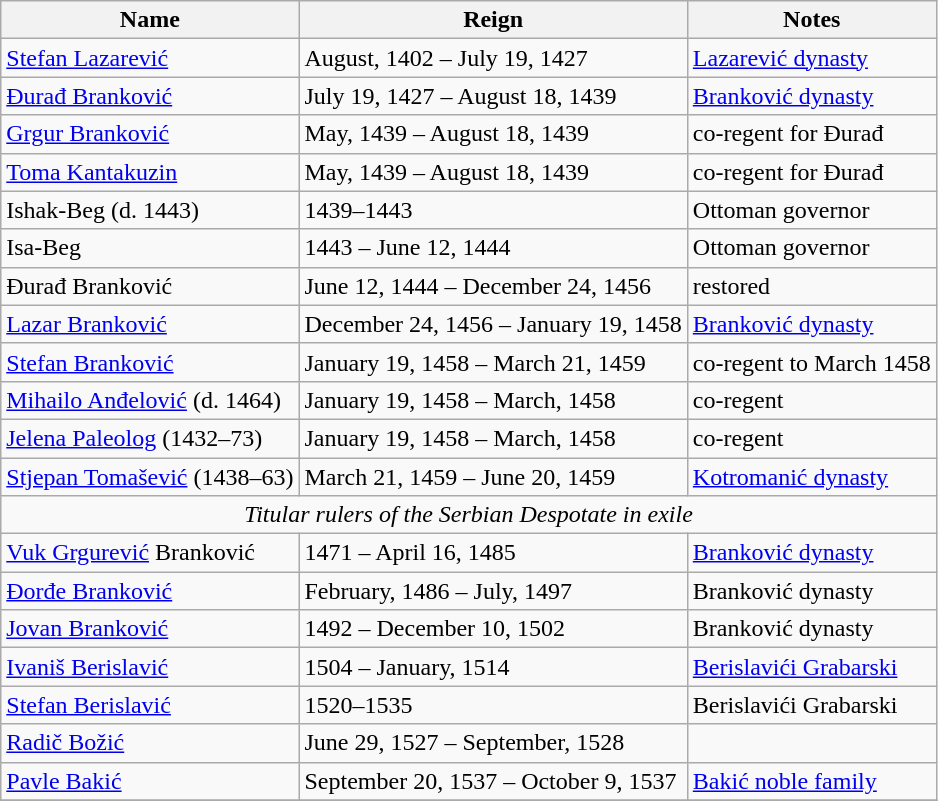<table class="wikitable">
<tr>
<th>Name</th>
<th>Reign</th>
<th>Notes</th>
</tr>
<tr>
<td><a href='#'>Stefan Lazarević</a><br></td>
<td>August, 1402 – July 19, 1427</td>
<td><a href='#'>Lazarević dynasty</a></td>
</tr>
<tr>
<td><a href='#'>Đurađ Branković</a><br></td>
<td>July 19, 1427 – August 18, 1439</td>
<td><a href='#'>Branković dynasty</a></td>
</tr>
<tr>
<td><a href='#'>Grgur Branković</a><br></td>
<td>May, 1439 – August 18, 1439</td>
<td>co-regent for Đurađ</td>
</tr>
<tr>
<td><a href='#'>Toma Kantakuzin</a></td>
<td>May, 1439 – August 18, 1439</td>
<td>co-regent for Đurađ</td>
</tr>
<tr>
<td>Ishak-Beg (d. 1443)</td>
<td>1439–1443</td>
<td>Ottoman governor</td>
</tr>
<tr>
<td>Isa-Beg</td>
<td>1443 – June 12, 1444</td>
<td>Ottoman governor</td>
</tr>
<tr>
<td>Đurađ Branković<br></td>
<td>June 12, 1444 – December 24, 1456</td>
<td>restored</td>
</tr>
<tr>
<td><a href='#'>Lazar Branković</a><br></td>
<td>December 24, 1456 – January 19, 1458</td>
<td><a href='#'>Branković dynasty</a></td>
</tr>
<tr>
<td><a href='#'>Stefan Branković</a><br></td>
<td>January 19, 1458 – March 21, 1459</td>
<td>co-regent to March 1458</td>
</tr>
<tr>
<td><a href='#'>Mihailo Anđelović</a> (d. 1464)</td>
<td>January 19, 1458 – March, 1458</td>
<td>co-regent</td>
</tr>
<tr>
<td><a href='#'>Jelena Paleolog</a> (1432–73)</td>
<td>January 19, 1458 – March, 1458</td>
<td>co-regent</td>
</tr>
<tr>
<td><a href='#'>Stjepan Tomašević</a> (1438–63)</td>
<td>March 21, 1459 – June 20, 1459</td>
<td><a href='#'>Kotromanić dynasty</a></td>
</tr>
<tr>
<td colspan=4 style="text-align:center;"><em>Titular rulers of the Serbian Despotate in exile</em></td>
</tr>
<tr>
<td><a href='#'>Vuk Grgurević</a> Branković<br></td>
<td>1471 – April 16, 1485</td>
<td><a href='#'>Branković dynasty</a></td>
</tr>
<tr>
<td><a href='#'>Đorđe Branković</a><br></td>
<td>February, 1486 – July, 1497</td>
<td>Branković dynasty</td>
</tr>
<tr>
<td><a href='#'>Jovan Branković</a><br></td>
<td>1492 – December 10, 1502</td>
<td>Branković dynasty</td>
</tr>
<tr>
<td><a href='#'>Ivaniš Berislavić</a><br></td>
<td>1504 – January, 1514</td>
<td><a href='#'>Berislavići Grabarski</a></td>
</tr>
<tr>
<td><a href='#'>Stefan Berislavić</a><br></td>
<td>1520–1535</td>
<td>Berislavići Grabarski</td>
</tr>
<tr>
<td><a href='#'>Radič Božić</a><br></td>
<td>June 29, 1527 – September, 1528</td>
<td></td>
</tr>
<tr>
<td><a href='#'>Pavle Bakić</a><br></td>
<td>September 20, 1537 – October 9, 1537</td>
<td><a href='#'>Bakić noble family</a></td>
</tr>
<tr>
</tr>
</table>
